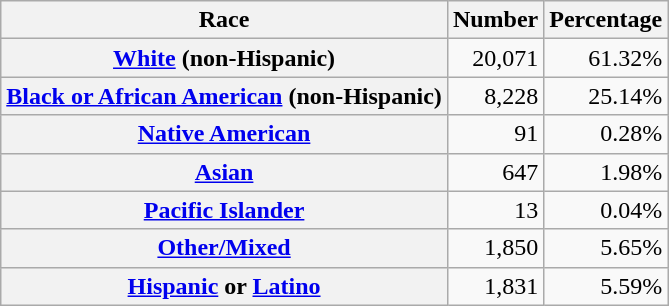<table class="wikitable" style="text-align:right">
<tr>
<th scope="col">Race</th>
<th scope="col">Number</th>
<th scope="col">Percentage</th>
</tr>
<tr>
<th scope="row"><a href='#'>White</a> (non-Hispanic)</th>
<td>20,071</td>
<td>61.32%</td>
</tr>
<tr>
<th scope="row"><a href='#'>Black or African American</a> (non-Hispanic)</th>
<td>8,228</td>
<td>25.14%</td>
</tr>
<tr>
<th scope="row"><a href='#'>Native American</a></th>
<td>91</td>
<td>0.28%</td>
</tr>
<tr>
<th scope="row"><a href='#'>Asian</a></th>
<td>647</td>
<td>1.98%</td>
</tr>
<tr>
<th scope="row"><a href='#'>Pacific Islander</a></th>
<td>13</td>
<td>0.04%</td>
</tr>
<tr>
<th scope="row"><a href='#'>Other/Mixed</a></th>
<td>1,850</td>
<td>5.65%</td>
</tr>
<tr>
<th scope="row"><a href='#'>Hispanic</a> or <a href='#'>Latino</a></th>
<td>1,831</td>
<td>5.59%</td>
</tr>
</table>
